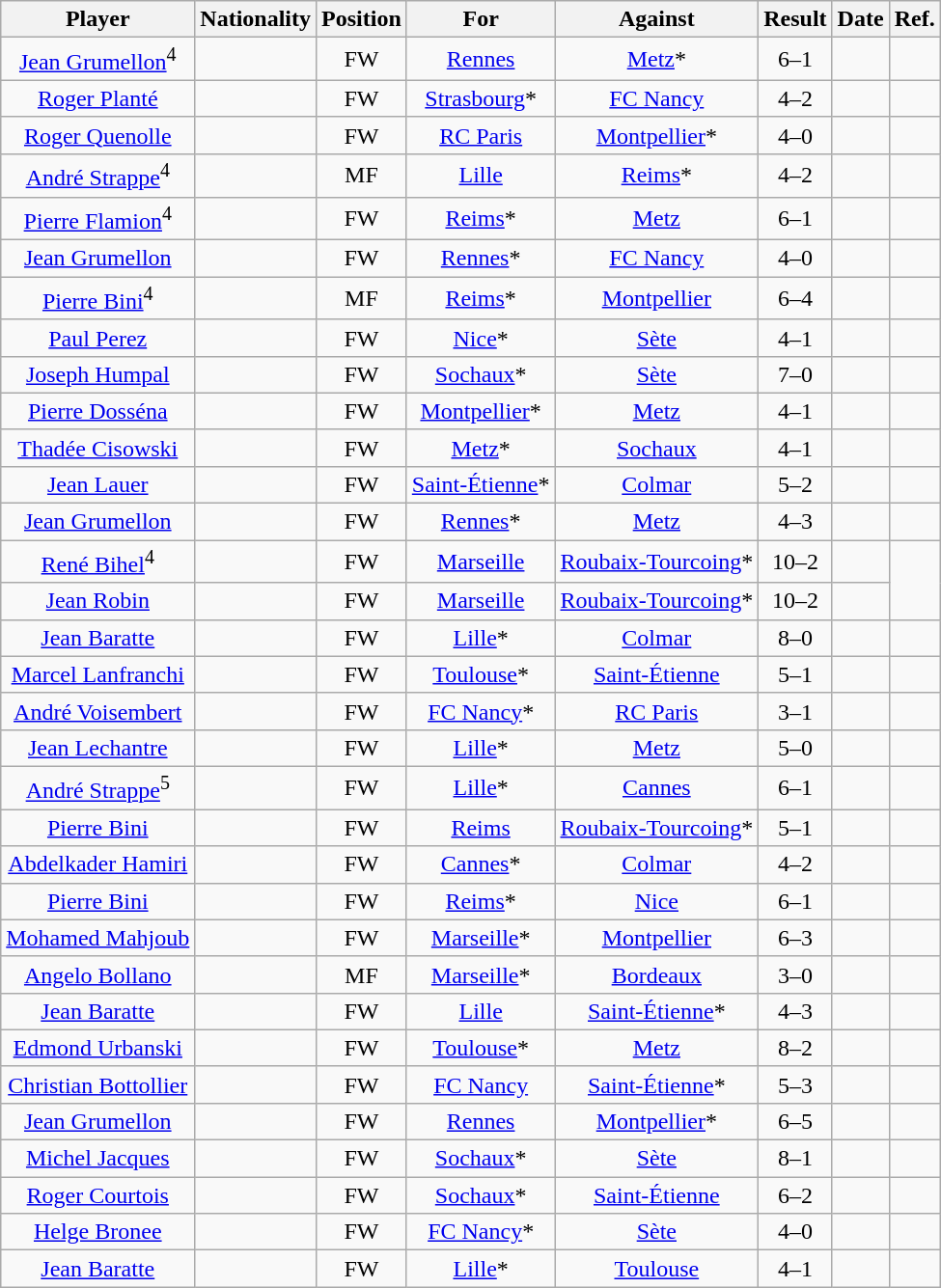<table class="wikitable plainrowheaders sortable" style="text-align:center">
<tr>
<th>Player</th>
<th>Nationality</th>
<th>Position</th>
<th>For</th>
<th>Against</th>
<th align=center>Result</th>
<th>Date</th>
<th class="unsortable" align="center">Ref.</th>
</tr>
<tr>
<td><a href='#'>Jean Grumellon</a><sup>4</sup></td>
<td></td>
<td>FW</td>
<td><a href='#'>Rennes</a></td>
<td><a href='#'>Metz</a>*</td>
<td>6–1</td>
<td></td>
<td></td>
</tr>
<tr>
<td><a href='#'>Roger Planté</a></td>
<td></td>
<td>FW</td>
<td><a href='#'>Strasbourg</a>*</td>
<td><a href='#'>FC Nancy</a></td>
<td>4–2</td>
<td></td>
<td></td>
</tr>
<tr>
<td><a href='#'>Roger Quenolle</a></td>
<td></td>
<td>FW</td>
<td><a href='#'>RC Paris</a></td>
<td><a href='#'>Montpellier</a>*</td>
<td>4–0</td>
<td></td>
<td></td>
</tr>
<tr>
<td><a href='#'>André Strappe</a><sup>4</sup></td>
<td></td>
<td>MF</td>
<td><a href='#'>Lille</a></td>
<td><a href='#'>Reims</a>*</td>
<td>4–2</td>
<td></td>
<td></td>
</tr>
<tr>
<td><a href='#'>Pierre Flamion</a><sup>4</sup></td>
<td></td>
<td>FW</td>
<td><a href='#'>Reims</a>*</td>
<td><a href='#'>Metz</a></td>
<td>6–1</td>
<td></td>
<td></td>
</tr>
<tr>
<td><a href='#'>Jean Grumellon</a></td>
<td></td>
<td>FW</td>
<td><a href='#'>Rennes</a>*</td>
<td><a href='#'>FC Nancy</a></td>
<td>4–0</td>
<td></td>
<td></td>
</tr>
<tr>
<td><a href='#'>Pierre Bini</a><sup>4</sup></td>
<td></td>
<td>MF</td>
<td><a href='#'>Reims</a>*</td>
<td><a href='#'>Montpellier</a></td>
<td>6–4</td>
<td></td>
<td></td>
</tr>
<tr>
<td><a href='#'>Paul Perez</a></td>
<td></td>
<td>FW</td>
<td><a href='#'>Nice</a>*</td>
<td><a href='#'>Sète</a></td>
<td>4–1</td>
<td></td>
<td></td>
</tr>
<tr>
<td><a href='#'>Joseph Humpal</a></td>
<td></td>
<td>FW</td>
<td><a href='#'>Sochaux</a>*</td>
<td><a href='#'>Sète</a></td>
<td>7–0</td>
<td></td>
<td></td>
</tr>
<tr>
<td><a href='#'>Pierre Dosséna</a></td>
<td></td>
<td>FW</td>
<td><a href='#'>Montpellier</a>*</td>
<td><a href='#'>Metz</a></td>
<td>4–1</td>
<td></td>
<td></td>
</tr>
<tr>
<td><a href='#'>Thadée Cisowski</a></td>
<td></td>
<td>FW</td>
<td><a href='#'>Metz</a>*</td>
<td><a href='#'>Sochaux</a></td>
<td>4–1</td>
<td></td>
<td></td>
</tr>
<tr>
<td><a href='#'>Jean Lauer</a></td>
<td></td>
<td>FW</td>
<td><a href='#'>Saint-Étienne</a>*</td>
<td><a href='#'>Colmar</a></td>
<td>5–2</td>
<td></td>
<td></td>
</tr>
<tr>
<td><a href='#'>Jean Grumellon</a></td>
<td></td>
<td>FW</td>
<td><a href='#'>Rennes</a>*</td>
<td><a href='#'>Metz</a></td>
<td>4–3</td>
<td></td>
<td></td>
</tr>
<tr>
<td><a href='#'>René Bihel</a><sup>4</sup></td>
<td></td>
<td>FW</td>
<td><a href='#'>Marseille</a></td>
<td><a href='#'>Roubaix-Tourcoing</a>*</td>
<td>10–2</td>
<td></td>
<td rowspan=2></td>
</tr>
<tr>
<td><a href='#'>Jean Robin</a></td>
<td></td>
<td>FW</td>
<td><a href='#'>Marseille</a></td>
<td><a href='#'>Roubaix-Tourcoing</a>*</td>
<td>10–2</td>
<td></td>
</tr>
<tr>
<td><a href='#'>Jean Baratte</a></td>
<td></td>
<td>FW</td>
<td><a href='#'>Lille</a>*</td>
<td><a href='#'>Colmar</a></td>
<td>8–0</td>
<td></td>
<td></td>
</tr>
<tr>
<td><a href='#'>Marcel Lanfranchi</a></td>
<td></td>
<td>FW</td>
<td><a href='#'>Toulouse</a>*</td>
<td><a href='#'>Saint-Étienne</a></td>
<td>5–1</td>
<td></td>
<td></td>
</tr>
<tr>
<td><a href='#'>André Voisembert</a></td>
<td></td>
<td>FW</td>
<td><a href='#'>FC Nancy</a>*</td>
<td><a href='#'>RC Paris</a></td>
<td>3–1</td>
<td></td>
<td></td>
</tr>
<tr>
<td><a href='#'>Jean Lechantre</a></td>
<td></td>
<td>FW</td>
<td><a href='#'>Lille</a>*</td>
<td><a href='#'>Metz</a></td>
<td>5–0</td>
<td></td>
<td></td>
</tr>
<tr>
<td><a href='#'>André Strappe</a><sup>5</sup></td>
<td></td>
<td>FW</td>
<td><a href='#'>Lille</a>*</td>
<td><a href='#'>Cannes</a></td>
<td>6–1</td>
<td></td>
<td></td>
</tr>
<tr>
<td><a href='#'>Pierre Bini</a></td>
<td></td>
<td>FW</td>
<td><a href='#'>Reims</a></td>
<td><a href='#'>Roubaix-Tourcoing</a>*</td>
<td>5–1</td>
<td></td>
<td></td>
</tr>
<tr>
<td><a href='#'>Abdelkader Hamiri</a></td>
<td></td>
<td>FW</td>
<td><a href='#'>Cannes</a>*</td>
<td><a href='#'>Colmar</a></td>
<td>4–2</td>
<td></td>
<td></td>
</tr>
<tr>
<td><a href='#'>Pierre Bini</a></td>
<td></td>
<td>FW</td>
<td><a href='#'>Reims</a>*</td>
<td><a href='#'>Nice</a></td>
<td>6–1</td>
<td></td>
<td></td>
</tr>
<tr>
<td><a href='#'>Mohamed Mahjoub</a></td>
<td></td>
<td>FW</td>
<td><a href='#'>Marseille</a>*</td>
<td><a href='#'>Montpellier</a></td>
<td>6–3</td>
<td></td>
<td></td>
</tr>
<tr>
<td><a href='#'>Angelo Bollano</a></td>
<td></td>
<td>MF</td>
<td><a href='#'>Marseille</a>*</td>
<td><a href='#'>Bordeaux</a></td>
<td>3–0</td>
<td></td>
<td></td>
</tr>
<tr>
<td><a href='#'>Jean Baratte</a></td>
<td></td>
<td>FW</td>
<td><a href='#'>Lille</a></td>
<td><a href='#'>Saint-Étienne</a>*</td>
<td>4–3</td>
<td></td>
<td></td>
</tr>
<tr>
<td><a href='#'>Edmond Urbanski</a></td>
<td></td>
<td>FW</td>
<td><a href='#'>Toulouse</a>*</td>
<td><a href='#'>Metz</a></td>
<td>8–2</td>
<td></td>
<td></td>
</tr>
<tr>
<td><a href='#'>Christian Bottollier</a></td>
<td></td>
<td>FW</td>
<td><a href='#'>FC Nancy</a></td>
<td><a href='#'>Saint-Étienne</a>*</td>
<td>5–3</td>
<td></td>
<td></td>
</tr>
<tr>
<td><a href='#'>Jean Grumellon</a></td>
<td></td>
<td>FW</td>
<td><a href='#'>Rennes</a></td>
<td><a href='#'>Montpellier</a>*</td>
<td>6–5</td>
<td></td>
<td></td>
</tr>
<tr>
<td><a href='#'>Michel Jacques</a></td>
<td></td>
<td>FW</td>
<td><a href='#'>Sochaux</a>*</td>
<td><a href='#'>Sète</a></td>
<td>8–1</td>
<td></td>
<td></td>
</tr>
<tr>
<td><a href='#'>Roger Courtois</a></td>
<td></td>
<td>FW</td>
<td><a href='#'>Sochaux</a>*</td>
<td><a href='#'>Saint-Étienne</a></td>
<td>6–2</td>
<td></td>
<td></td>
</tr>
<tr>
<td><a href='#'>Helge Bronee</a></td>
<td></td>
<td>FW</td>
<td><a href='#'>FC Nancy</a>*</td>
<td><a href='#'>Sète</a></td>
<td>4–0</td>
<td></td>
<td></td>
</tr>
<tr>
<td><a href='#'>Jean Baratte</a></td>
<td></td>
<td>FW</td>
<td><a href='#'>Lille</a>*</td>
<td><a href='#'>Toulouse</a></td>
<td>4–1</td>
<td></td>
<td></td>
</tr>
</table>
